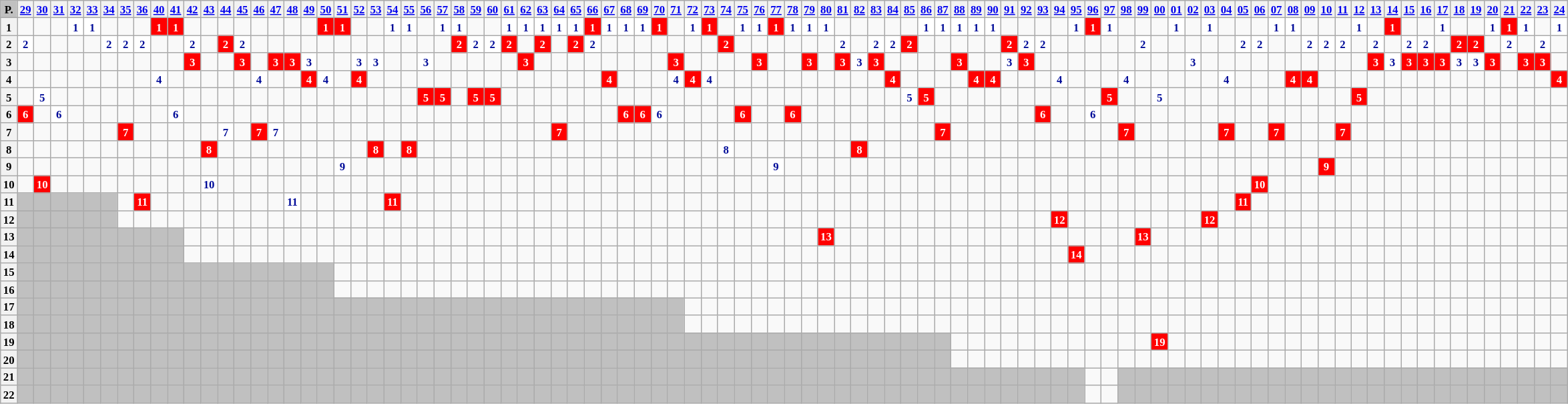<table class="wikitable" style="text-align: center; font-size:70%">
<tr>
<th style="background:#c0c0c0">P.</th>
<th><strong><a href='#'>29</a></strong></th>
<th><strong><a href='#'>30</a></strong></th>
<th><strong><a href='#'>31</a></strong></th>
<th><strong><a href='#'>32</a></strong></th>
<th><strong><a href='#'>33</a></strong></th>
<th><strong><a href='#'>34</a></strong></th>
<th><strong><a href='#'>35</a></strong></th>
<th><strong><a href='#'>36</a></strong></th>
<th><strong><a href='#'>40</a></strong></th>
<th><strong><a href='#'>41</a></strong></th>
<th><strong><a href='#'>42</a></strong></th>
<th><strong><a href='#'>43</a></strong></th>
<th><strong><a href='#'>44</a></strong></th>
<th><strong><a href='#'>45</a></strong></th>
<th><strong><a href='#'>46</a></strong></th>
<th><strong><a href='#'>47</a></strong></th>
<th><strong><a href='#'>48</a></strong></th>
<th><strong><a href='#'>49</a></strong></th>
<th><strong><a href='#'>50</a></strong></th>
<th><strong><a href='#'>51</a></strong></th>
<th><strong><a href='#'>52</a></strong></th>
<th><strong><a href='#'>53</a></strong></th>
<th><strong><a href='#'>54</a></strong></th>
<th><strong><a href='#'>55</a></strong></th>
<th><strong><a href='#'>56</a></strong></th>
<th><strong><a href='#'>57</a></strong></th>
<th><strong><a href='#'>58</a></strong></th>
<th><strong><a href='#'>59</a></strong></th>
<th><strong><a href='#'>60</a></strong></th>
<th><strong><a href='#'>61</a></strong></th>
<th><strong><a href='#'>62</a></strong></th>
<th><strong><a href='#'>63</a></strong></th>
<th><strong><a href='#'>64</a></strong></th>
<th><strong><a href='#'>65</a></strong></th>
<th><strong><a href='#'>66</a></strong></th>
<th><strong><a href='#'>67</a></strong></th>
<th><strong><a href='#'>68</a></strong></th>
<th><strong><a href='#'>69</a></strong></th>
<th><strong><a href='#'>70</a></strong></th>
<th><strong><a href='#'>71</a></strong></th>
<th><strong><a href='#'>72</a></strong></th>
<th><strong><a href='#'>73</a></strong></th>
<th><strong><a href='#'>74</a></strong></th>
<th><strong><a href='#'>75</a></strong></th>
<th><strong><a href='#'>76</a></strong></th>
<th><strong><a href='#'>77</a></strong></th>
<th><strong><a href='#'>78</a></strong></th>
<th><strong><a href='#'>79</a></strong></th>
<th><strong><a href='#'>80</a></strong></th>
<th><strong><a href='#'>81</a></strong></th>
<th><strong><a href='#'>82</a></strong></th>
<th><strong><a href='#'>83</a></strong></th>
<th><strong><a href='#'>84</a></strong></th>
<th><strong><a href='#'>85</a></strong></th>
<th><strong><a href='#'>86</a></strong></th>
<th><strong><a href='#'>87</a></strong></th>
<th><strong><a href='#'>88</a></strong></th>
<th><strong><a href='#'>89</a></strong></th>
<th><strong><a href='#'>90</a></strong></th>
<th><strong><a href='#'>91</a></strong></th>
<th><strong><a href='#'>92</a></strong></th>
<th><strong><a href='#'>93</a></strong></th>
<th><strong><a href='#'>94</a></strong></th>
<th><strong><a href='#'>95</a></strong></th>
<th><strong><a href='#'>96</a></strong></th>
<th><strong><a href='#'>97</a></strong></th>
<th><strong><a href='#'>98</a></strong></th>
<th><strong><a href='#'>99</a></strong></th>
<th><strong><a href='#'>00</a></strong></th>
<th><strong><a href='#'>01</a></strong></th>
<th><strong><a href='#'>02</a></strong></th>
<th><strong><a href='#'>03</a></strong></th>
<th><strong><a href='#'>04</a></strong></th>
<th><strong><a href='#'>05</a></strong></th>
<th><strong><a href='#'>06</a></strong></th>
<th><strong><a href='#'>07</a></strong></th>
<th><strong><a href='#'>08</a></strong></th>
<th><strong><a href='#'>09</a></strong></th>
<th><strong><a href='#'>10</a></strong></th>
<th><strong><a href='#'>11</a></strong></th>
<th><strong><a href='#'>12</a></strong></th>
<th><strong><a href='#'>13</a></strong></th>
<th><strong><a href='#'>14</a></strong></th>
<th><strong><a href='#'>15</a></strong></th>
<th><strong><a href='#'>16</a></strong></th>
<th><strong><a href='#'>17</a></strong></th>
<th><strong><a href='#'>18</a></strong></th>
<th><strong><a href='#'>19</a></strong></th>
<th><strong><a href='#'>20</a></strong></th>
<th><strong><a href='#'>21</a></strong></th>
<th><strong><a href='#'>22</a></strong></th>
<th><strong><a href='#'>23</a></strong></th>
<th><strong><a href='#'>24</a></strong></th>
</tr>
<tr>
<th>1</th>
<td></td>
<td></td>
<td></td>
<td style="background-color:#ffffff;color:#000c99;"><strong>1</strong></td>
<td style="background-color:#ffffff;color:#000c99;"><strong>1</strong></td>
<td></td>
<td></td>
<td></td>
<td style="background-color:red;color:white;"><strong>1</strong></td>
<td style="background-color:red;color:white;"><strong>1</strong></td>
<td></td>
<td></td>
<td></td>
<td></td>
<td></td>
<td></td>
<td></td>
<td></td>
<td style="background-color:red;color:white;"><strong>1</strong></td>
<td style="background-color:red;color:white;"><strong>1</strong></td>
<td></td>
<td></td>
<td style="background-color:#ffffff;color:#000c99;"><strong>1</strong></td>
<td style="background-color:#ffffff;color:#000c99;"><strong>1</strong></td>
<td></td>
<td style="background-color:#ffffff;color:#000c99;"><strong>1</strong></td>
<td style="background-color:#ffffff;color:#000c99;"><strong>1</strong></td>
<td></td>
<td></td>
<td style="background-color:#ffffff;color:#000c99;"><strong>1</strong></td>
<td style="background-color:#ffffff;color:#000c99;"><strong>1</strong></td>
<td style="background-color:#ffffff;color:#000c99;"><strong>1</strong></td>
<td style="background-color:#ffffff;color:#000c99;"><strong>1</strong></td>
<td style="background-color:#ffffff;color:#000c99;"><strong>1</strong></td>
<td style="background-color:red;color:white;"><strong>1</strong></td>
<td style="background-color:#ffffff;color:#000c99;"><strong>1</strong></td>
<td style="background-color:#ffffff;color:#000c99;"><strong>1</strong></td>
<td style="background-color:#ffffff;color:#000c99;"><strong>1</strong></td>
<td style="background-color:red;color:white;"><strong>1</strong></td>
<td></td>
<td style="background-color:#ffffff;color:#000c99;"><strong>1</strong></td>
<td style="background-color:red;color:white;"><strong>1</strong></td>
<td></td>
<td style="background-color:#ffffff;color:#000c99;"><strong>1</strong></td>
<td style="background-color:#ffffff;color:#000c99;"><strong>1</strong></td>
<td style="background-color:red;color:white;"><strong>1</strong></td>
<td style="background-color:#ffffff;color:#000c99;"><strong>1</strong></td>
<td style="background-color:#ffffff;color:#000c99;"><strong>1</strong></td>
<td style="background-color:#ffffff;color:#000c99;"><strong>1</strong></td>
<td></td>
<td></td>
<td></td>
<td></td>
<td></td>
<td style="background-color:#ffffff;color:#000c99;"><strong>1</strong></td>
<td style="background-color:#ffffff;color:#000c99;"><strong>1</strong></td>
<td style="background-color:#ffffff;color:#000c99;"><strong>1</strong></td>
<td style="background-color:#ffffff;color:#000c99;"><strong>1</strong></td>
<td style="background-color:#ffffff;color:#000c99;"><strong>1</strong></td>
<td></td>
<td></td>
<td></td>
<td></td>
<td style="background-color:#ffffff;color:#000c99;"><strong>1</strong></td>
<td style="background-color:red;color:white;"><strong>1</strong></td>
<td style="background-color:#ffffff;color:#000c99;"><strong>1</strong></td>
<td></td>
<td></td>
<td></td>
<td style="background-color:#ffffff;color:#000c99;"><strong>1</strong></td>
<td></td>
<td style="background-color:#ffffff;color:#000c99;"><strong>1</strong></td>
<td></td>
<td></td>
<td></td>
<td style="background-color:#ffffff;color:#000c99;"><strong>1</strong></td>
<td style="background-color:#ffffff;color:#000c99;"><strong>1</strong></td>
<td></td>
<td></td>
<td></td>
<td style="background-color:#ffffff;color:#000c99;"><strong>1</strong></td>
<td></td>
<td style="background-color:red;color:white;"><strong>1</strong></td>
<td></td>
<td></td>
<td style="background-color:#ffffff;color:#000c99;"><strong>1</strong></td>
<td></td>
<td></td>
<td style="background-color:#ffffff;color:#000c99;"><strong>1</strong></td>
<td style="background-color:red;color:white;"><strong>1</strong></td>
<td style="background-color:#ffffff;color:#000c99;"><strong>1</strong></td>
<td></td>
<td style="background-color:#ffffff;color:#000c99;"><strong>1</strong></td>
</tr>
<tr>
<th>2</th>
<td style="background-color:#ffffff;color:#000c99;"><strong>2</strong></td>
<td></td>
<td></td>
<td></td>
<td></td>
<td style="background-color:#ffffff;color:#000c99;"><strong>2</strong></td>
<td style="background-color:#ffffff;color:#000c99;"><strong>2</strong></td>
<td style="background-color:#ffffff;color:#000c99;"><strong>2</strong></td>
<td></td>
<td></td>
<td style="background-color:#ffffff;color:#000c99;"><strong>2</strong></td>
<td></td>
<td style="background-color:red;color:white;"><strong>2</strong></td>
<td style="background-color:#ffffff;color:#000c99;"><strong>2</strong></td>
<td></td>
<td></td>
<td></td>
<td></td>
<td></td>
<td></td>
<td></td>
<td></td>
<td></td>
<td></td>
<td></td>
<td></td>
<td style="background-color:red;color:white;"><strong>2</strong></td>
<td style="background-color:#ffffff;color:#000c99;"><strong>2</strong></td>
<td style="background-color:#ffffff;color:#000c99;"><strong>2</strong></td>
<td style="background-color:red;color:white;"><strong>2</strong></td>
<td></td>
<td style="background-color:red;color:white;"><strong>2</strong></td>
<td></td>
<td style="background-color:red;color:white;"><strong>2</strong></td>
<td style="background-color:#ffffff;color:#000c99;"><strong>2</strong></td>
<td></td>
<td></td>
<td></td>
<td></td>
<td></td>
<td></td>
<td></td>
<td style="background-color:red;color:white;"><strong>2</strong></td>
<td></td>
<td></td>
<td></td>
<td></td>
<td></td>
<td></td>
<td style="background-color:#ffffff;color:#000c99;"><strong>2</strong></td>
<td></td>
<td style="background-color:#ffffff;color:#000c99;"><strong>2</strong></td>
<td style="background-color:#ffffff;color:#000c99;"><strong>2</strong></td>
<td style="background-color:red;color:white;"><strong>2</strong></td>
<td></td>
<td></td>
<td></td>
<td></td>
<td></td>
<td style="background-color:red;color:white;"><strong>2</strong></td>
<td style="background-color:#ffffff;color:#000c99;"><strong>2</strong></td>
<td style="background-color:#ffffff;color:#000c99;"><strong>2</strong></td>
<td></td>
<td></td>
<td></td>
<td></td>
<td></td>
<td style="background-color:#ffffff;color:#000c99;"><strong>2</strong></td>
<td></td>
<td></td>
<td></td>
<td></td>
<td></td>
<td style="background-color:#ffffff;color:#000c99;"><strong>2</strong></td>
<td style="background-color:#ffffff;color:#000c99;"><strong>2</strong></td>
<td></td>
<td></td>
<td style="background-color:#ffffff;color:#000c99;"><strong>2</strong></td>
<td style="background-color:#ffffff;color:#000c99;"><strong>2</strong></td>
<td style="background-color:#ffffff;color:#000c99;"><strong>2</strong></td>
<td></td>
<td style="background-color:#ffffff;color:#000c99;"><strong>2</strong></td>
<td></td>
<td style="background-color:#ffffff;color:#000c99;"><strong>2</strong></td>
<td style="background-color:#ffffff;color:#000c99;"><strong>2</strong></td>
<td></td>
<td style="background-color:red;color:white;"><strong>2</strong></td>
<td style="background-color:red;color:white;"><strong>2</strong></td>
<td></td>
<td style="background-color:#ffffff;color:#000c99;"><strong>2</strong></td>
<td></td>
<td style="background-color:#ffffff;color:#000c99;"><strong>2</strong></td>
<td></td>
</tr>
<tr>
<th>3</th>
<td></td>
<td></td>
<td></td>
<td></td>
<td></td>
<td></td>
<td></td>
<td></td>
<td></td>
<td></td>
<td style="background-color:red;color:white;"><strong>3</strong></td>
<td></td>
<td></td>
<td style="background-color:red;color:white;"><strong>3</strong></td>
<td></td>
<td style="background-color:red;color:white;"><strong>3</strong></td>
<td style="background-color:red;color:white;"><strong>3</strong></td>
<td style="background-color:#ffffff;color:#000c99;"><strong>3</strong></td>
<td></td>
<td></td>
<td style="background-color:#ffffff;color:#000c99;"><strong>3</strong></td>
<td style="background-color:#ffffff;color:#000c99;"><strong>3</strong></td>
<td></td>
<td></td>
<td style="background-color:#ffffff;color:#000c99;"><strong>3</strong></td>
<td></td>
<td></td>
<td></td>
<td></td>
<td></td>
<td style="background-color:red;color:white;"><strong>3</strong></td>
<td></td>
<td></td>
<td></td>
<td></td>
<td></td>
<td></td>
<td></td>
<td></td>
<td style="background-color:red;color:white;"><strong>3</strong></td>
<td></td>
<td></td>
<td></td>
<td></td>
<td style="background-color:red;color:white;"><strong>3</strong></td>
<td></td>
<td></td>
<td style="background-color:red;color:white;"><strong>3</strong></td>
<td></td>
<td style="background-color:red;color:white;"><strong>3</strong></td>
<td style="background-color:#ffffff;color:#000c99;"><strong>3</strong></td>
<td style="background-color:red;color:white;"><strong>3</strong></td>
<td></td>
<td></td>
<td></td>
<td></td>
<td style="background-color:red;color:white;"><strong>3</strong></td>
<td></td>
<td></td>
<td style="background-color:#ffffff;color:#000c99;"><strong>3</strong></td>
<td style="background-color:red;color:white;"><strong>3</strong></td>
<td></td>
<td></td>
<td></td>
<td></td>
<td></td>
<td></td>
<td></td>
<td></td>
<td></td>
<td style="background-color:#ffffff;color:#000c99;"><strong>3</strong></td>
<td></td>
<td></td>
<td></td>
<td></td>
<td></td>
<td></td>
<td></td>
<td></td>
<td></td>
<td></td>
<td style="background-color:red;color:white;"><strong>3</strong></td>
<td style="background-color:#ffffff;color:#000c99;"><strong>3</strong></td>
<td style="background-color:red;color:white;"><strong>3</strong></td>
<td style="background-color:red;color:white;"><strong>3</strong></td>
<td style="background-color:red;color:white;"><strong>3</strong></td>
<td style="background-color:#ffffff;color:#000c99;"><strong>3</strong></td>
<td style="background-color:#ffffff;color:#000c99;"><strong>3</strong></td>
<td style="background-color:red;color:white;"><strong>3</strong></td>
<td></td>
<td style="background-color:red;color:white;"><strong>3</strong></td>
<td style="background-color:red;color:white;"><strong>3</strong></td>
<td></td>
</tr>
<tr>
<th>4</th>
<td></td>
<td></td>
<td></td>
<td></td>
<td></td>
<td></td>
<td></td>
<td></td>
<td style="background-color:#ffffff;color:#000c99;"><strong>4</strong></td>
<td></td>
<td></td>
<td></td>
<td></td>
<td></td>
<td style="background-color:#ffffff;color:#000c99;"><strong>4</strong></td>
<td></td>
<td></td>
<td style="background-color:red;color:white;"><strong>4</strong></td>
<td style="background-color:#ffffff;color:#000c99;"><strong>4</strong></td>
<td></td>
<td style="background-color:red;color:white;"><strong>4</strong></td>
<td></td>
<td></td>
<td></td>
<td></td>
<td></td>
<td></td>
<td></td>
<td></td>
<td></td>
<td></td>
<td></td>
<td></td>
<td></td>
<td></td>
<td style="background-color:red;color:white;"><strong>4</strong></td>
<td></td>
<td></td>
<td></td>
<td style="background-color:#ffffff;color:#000c99;"><strong>4</strong></td>
<td style="background-color:red;color:white;"><strong>4</strong></td>
<td style="background-color:#ffffff;color:#000c99;"><strong>4</strong></td>
<td></td>
<td></td>
<td></td>
<td></td>
<td></td>
<td></td>
<td></td>
<td></td>
<td></td>
<td></td>
<td style="background-color:red;color:white;"><strong>4</strong></td>
<td></td>
<td></td>
<td></td>
<td></td>
<td style="background-color:red;color:white;"><strong>4</strong></td>
<td style="background-color:red;color:white;"><strong>4</strong></td>
<td></td>
<td></td>
<td></td>
<td style="background-color:#ffffff;color:#000c99;"><strong>4</strong></td>
<td></td>
<td></td>
<td></td>
<td style="background-color:#ffffff;color:#000c99;"><strong>4</strong></td>
<td></td>
<td></td>
<td></td>
<td></td>
<td></td>
<td style="background-color:#ffffff;color:#000c99;"><strong>4</strong></td>
<td></td>
<td></td>
<td></td>
<td style="background-color:red;color:white;"><strong>4</strong></td>
<td style="background-color:red;color:white;"><strong>4</strong></td>
<td></td>
<td></td>
<td></td>
<td></td>
<td></td>
<td></td>
<td></td>
<td></td>
<td></td>
<td></td>
<td></td>
<td></td>
<td></td>
<td></td>
<td style="background-color:red;color:white;"><strong>4</strong></td>
</tr>
<tr>
<th>5</th>
<td></td>
<td style="background-color:#ffffff;color:#000c99;"><strong>5</strong></td>
<td></td>
<td></td>
<td></td>
<td></td>
<td></td>
<td></td>
<td></td>
<td></td>
<td></td>
<td></td>
<td></td>
<td></td>
<td></td>
<td></td>
<td></td>
<td></td>
<td></td>
<td></td>
<td></td>
<td></td>
<td></td>
<td></td>
<td style="background-color:red;color:white;"><strong>5</strong></td>
<td style="background-color:red;color:white;"><strong>5</strong></td>
<td></td>
<td style="background-color:red;color:white;"><strong>5</strong></td>
<td style="background-color:red;color:white;"><strong>5</strong></td>
<td></td>
<td></td>
<td></td>
<td></td>
<td></td>
<td></td>
<td></td>
<td></td>
<td></td>
<td></td>
<td></td>
<td></td>
<td></td>
<td></td>
<td></td>
<td></td>
<td></td>
<td></td>
<td></td>
<td></td>
<td></td>
<td></td>
<td></td>
<td></td>
<td style="background-color:#ffffff;color:#000c99;"><strong>5</strong></td>
<td style="background-color:red;color:white;"><strong>5</strong></td>
<td></td>
<td></td>
<td></td>
<td></td>
<td></td>
<td></td>
<td></td>
<td></td>
<td></td>
<td></td>
<td style="background-color:red;color:white;"><strong>5</strong></td>
<td></td>
<td></td>
<td style="background-color:#ffffff;color:#000c99;"><strong>5</strong></td>
<td></td>
<td></td>
<td></td>
<td></td>
<td></td>
<td></td>
<td></td>
<td></td>
<td></td>
<td></td>
<td></td>
<td style="background-color:red;color:white;"><strong>5</strong></td>
<td></td>
<td></td>
<td></td>
<td></td>
<td></td>
<td></td>
<td></td>
<td></td>
<td></td>
<td></td>
<td></td>
<td></td>
</tr>
<tr>
<th>6</th>
<td style="background-color:red;color:white;"><strong>6</strong></td>
<td></td>
<td style="background-color:#ffffff;color:#000c99;"><strong>6</strong></td>
<td></td>
<td></td>
<td></td>
<td></td>
<td></td>
<td></td>
<td style="background-color:#ffffff;color:#000c99;"><strong>6</strong></td>
<td></td>
<td></td>
<td></td>
<td></td>
<td></td>
<td></td>
<td></td>
<td></td>
<td></td>
<td></td>
<td></td>
<td></td>
<td></td>
<td></td>
<td></td>
<td></td>
<td></td>
<td></td>
<td></td>
<td></td>
<td></td>
<td></td>
<td></td>
<td></td>
<td></td>
<td></td>
<td style="background-color:red;color:white;"><strong>6</strong></td>
<td style="background-color:red;color:white;"><strong>6</strong></td>
<td style="background-color:#ffffff;color:#000c99;"><strong>6</strong></td>
<td></td>
<td></td>
<td></td>
<td></td>
<td style="background-color:red;color:white;"><strong>6</strong></td>
<td></td>
<td></td>
<td style="background-color:red;color:white;"><strong>6</strong></td>
<td></td>
<td></td>
<td></td>
<td></td>
<td></td>
<td></td>
<td></td>
<td></td>
<td></td>
<td></td>
<td></td>
<td></td>
<td></td>
<td></td>
<td style="background-color:red;color:white;"><strong>6</strong></td>
<td></td>
<td></td>
<td style="background-color:#ffffff;color:#000c99;"><strong>6</strong></td>
<td></td>
<td></td>
<td></td>
<td></td>
<td></td>
<td></td>
<td></td>
<td></td>
<td></td>
<td></td>
<td></td>
<td></td>
<td></td>
<td></td>
<td></td>
<td></td>
<td></td>
<td></td>
<td></td>
<td></td>
<td></td>
<td></td>
<td></td>
<td></td>
<td></td>
<td></td>
<td></td>
<td></td>
</tr>
<tr>
<th>7</th>
<td></td>
<td></td>
<td></td>
<td></td>
<td></td>
<td></td>
<td style="background-color:red;color:white;"><strong>7</strong></td>
<td></td>
<td></td>
<td></td>
<td></td>
<td></td>
<td style="background-color:#ffffff;color:#000c99;"><strong>7</strong></td>
<td></td>
<td style="background-color:red;color:white;"><strong>7</strong></td>
<td style="background-color:#ffffff;color:#000c99;"><strong>7</strong></td>
<td></td>
<td></td>
<td></td>
<td></td>
<td></td>
<td></td>
<td></td>
<td></td>
<td></td>
<td></td>
<td></td>
<td></td>
<td></td>
<td></td>
<td></td>
<td></td>
<td style="background-color:red;color:white;"><strong>7</strong></td>
<td></td>
<td></td>
<td></td>
<td></td>
<td></td>
<td></td>
<td></td>
<td></td>
<td></td>
<td></td>
<td></td>
<td></td>
<td></td>
<td></td>
<td></td>
<td></td>
<td></td>
<td></td>
<td></td>
<td></td>
<td></td>
<td></td>
<td style="background-color:red;color:white;"><strong>7</strong></td>
<td></td>
<td></td>
<td></td>
<td></td>
<td></td>
<td></td>
<td></td>
<td></td>
<td></td>
<td></td>
<td style="background-color:red;color:white;"><strong>7</strong></td>
<td></td>
<td></td>
<td></td>
<td></td>
<td></td>
<td style="background-color:red;color:white;"><strong>7</strong></td>
<td></td>
<td></td>
<td style="background-color:red;color:white;"><strong>7</strong></td>
<td></td>
<td></td>
<td></td>
<td style="background-color:red;color:white;"><strong>7</strong></td>
<td></td>
<td></td>
<td></td>
<td></td>
<td></td>
<td></td>
<td></td>
<td></td>
<td></td>
<td></td>
<td></td>
<td></td>
<td></td>
</tr>
<tr>
<th>8</th>
<td></td>
<td></td>
<td></td>
<td></td>
<td></td>
<td></td>
<td></td>
<td></td>
<td></td>
<td></td>
<td></td>
<td style="background-color:red;color:white;"><strong>8</strong></td>
<td></td>
<td></td>
<td></td>
<td></td>
<td></td>
<td></td>
<td></td>
<td></td>
<td></td>
<td style="background-color:red;color:white;"><strong>8</strong></td>
<td></td>
<td style="background-color:red;color:white;"><strong>8</strong></td>
<td></td>
<td></td>
<td></td>
<td></td>
<td></td>
<td></td>
<td></td>
<td></td>
<td></td>
<td></td>
<td></td>
<td></td>
<td></td>
<td></td>
<td></td>
<td></td>
<td></td>
<td></td>
<td style="background-color:#ffffff;color:#000c99;"><strong>8</strong></td>
<td></td>
<td></td>
<td></td>
<td></td>
<td></td>
<td></td>
<td></td>
<td style="background-color:red;color:white;"><strong>8</strong></td>
<td></td>
<td></td>
<td></td>
<td></td>
<td></td>
<td></td>
<td></td>
<td></td>
<td></td>
<td></td>
<td></td>
<td></td>
<td></td>
<td></td>
<td></td>
<td></td>
<td></td>
<td></td>
<td></td>
<td></td>
<td></td>
<td></td>
<td></td>
<td></td>
<td></td>
<td></td>
<td></td>
<td></td>
<td></td>
<td></td>
<td></td>
<td></td>
<td></td>
<td></td>
<td></td>
<td></td>
<td></td>
<td></td>
<td></td>
<td></td>
<td></td>
<td></td>
</tr>
<tr>
<th>9</th>
<td></td>
<td></td>
<td></td>
<td></td>
<td></td>
<td></td>
<td></td>
<td></td>
<td></td>
<td></td>
<td></td>
<td></td>
<td></td>
<td></td>
<td></td>
<td></td>
<td></td>
<td></td>
<td></td>
<td style="background-color:#ffffff;color:#000c99;"><strong>9</strong></td>
<td></td>
<td></td>
<td></td>
<td></td>
<td></td>
<td></td>
<td></td>
<td></td>
<td></td>
<td></td>
<td></td>
<td></td>
<td></td>
<td></td>
<td></td>
<td></td>
<td></td>
<td></td>
<td></td>
<td></td>
<td></td>
<td></td>
<td></td>
<td></td>
<td></td>
<td style="background-color:#ffffff;color:#000c99;"><strong>9</strong></td>
<td></td>
<td></td>
<td></td>
<td></td>
<td></td>
<td></td>
<td></td>
<td></td>
<td></td>
<td></td>
<td></td>
<td></td>
<td></td>
<td></td>
<td></td>
<td></td>
<td></td>
<td></td>
<td></td>
<td></td>
<td></td>
<td></td>
<td></td>
<td></td>
<td></td>
<td></td>
<td></td>
<td></td>
<td></td>
<td></td>
<td></td>
<td></td>
<td style="background-color:red;color:white;"><strong>9</strong></td>
<td></td>
<td></td>
<td></td>
<td></td>
<td></td>
<td></td>
<td></td>
<td></td>
<td></td>
<td></td>
<td></td>
<td></td>
<td></td>
<td></td>
</tr>
<tr>
<th>10</th>
<td></td>
<td style="background-color:red;color:white;"><strong>10</strong></td>
<td></td>
<td></td>
<td></td>
<td></td>
<td></td>
<td></td>
<td></td>
<td></td>
<td></td>
<td style="background-color:#ffffff;color:#000c99;"><strong>10</strong></td>
<td></td>
<td></td>
<td></td>
<td></td>
<td></td>
<td></td>
<td></td>
<td></td>
<td></td>
<td></td>
<td></td>
<td></td>
<td></td>
<td></td>
<td></td>
<td></td>
<td></td>
<td></td>
<td></td>
<td></td>
<td></td>
<td></td>
<td></td>
<td></td>
<td></td>
<td></td>
<td></td>
<td></td>
<td></td>
<td></td>
<td></td>
<td></td>
<td></td>
<td></td>
<td></td>
<td></td>
<td></td>
<td></td>
<td></td>
<td></td>
<td></td>
<td></td>
<td></td>
<td></td>
<td></td>
<td></td>
<td></td>
<td></td>
<td></td>
<td></td>
<td></td>
<td></td>
<td></td>
<td></td>
<td></td>
<td></td>
<td></td>
<td></td>
<td></td>
<td></td>
<td></td>
<td></td>
<td style="background-color:red;color:white;"><strong>10</strong></td>
<td></td>
<td></td>
<td></td>
<td></td>
<td></td>
<td></td>
<td></td>
<td></td>
<td></td>
<td></td>
<td></td>
<td></td>
<td></td>
<td></td>
<td></td>
<td></td>
<td></td>
<td></td>
</tr>
<tr>
<th>11</th>
<td style="background:#c0c0c0"></td>
<td style="background:#c0c0c0"></td>
<td style="background:#c0c0c0"></td>
<td style="background:#c0c0c0"></td>
<td style="background:#c0c0c0"></td>
<td style="background:#c0c0c0"></td>
<td></td>
<td style="background-color:red;color:white;"><strong>11</strong></td>
<td></td>
<td></td>
<td></td>
<td></td>
<td></td>
<td></td>
<td></td>
<td></td>
<td style="background-color:#ffffff;color:#000c99;"><strong>11</strong></td>
<td></td>
<td></td>
<td></td>
<td></td>
<td></td>
<td style="background-color:red;color:white;"><strong>11</strong></td>
<td></td>
<td></td>
<td></td>
<td></td>
<td></td>
<td></td>
<td></td>
<td></td>
<td></td>
<td></td>
<td></td>
<td></td>
<td></td>
<td></td>
<td></td>
<td></td>
<td></td>
<td></td>
<td></td>
<td></td>
<td></td>
<td></td>
<td></td>
<td></td>
<td></td>
<td></td>
<td></td>
<td></td>
<td></td>
<td></td>
<td></td>
<td></td>
<td></td>
<td></td>
<td></td>
<td></td>
<td></td>
<td></td>
<td></td>
<td></td>
<td></td>
<td></td>
<td></td>
<td></td>
<td></td>
<td></td>
<td></td>
<td></td>
<td></td>
<td></td>
<td style="background-color:red;color:white;"><strong>11</strong></td>
<td></td>
<td></td>
<td></td>
<td></td>
<td></td>
<td></td>
<td></td>
<td></td>
<td></td>
<td></td>
<td></td>
<td></td>
<td></td>
<td></td>
<td></td>
<td></td>
<td></td>
<td></td>
<td></td>
</tr>
<tr>
<th>12</th>
<td style="background:#c0c0c0"></td>
<td style="background:#c0c0c0"></td>
<td style="background:#c0c0c0"></td>
<td style="background:#c0c0c0"></td>
<td style="background:#c0c0c0"></td>
<td style="background:#c0c0c0"></td>
<td></td>
<td></td>
<td></td>
<td></td>
<td></td>
<td></td>
<td></td>
<td></td>
<td></td>
<td></td>
<td></td>
<td></td>
<td></td>
<td></td>
<td></td>
<td></td>
<td></td>
<td></td>
<td></td>
<td></td>
<td></td>
<td></td>
<td></td>
<td></td>
<td></td>
<td></td>
<td></td>
<td></td>
<td></td>
<td></td>
<td></td>
<td></td>
<td></td>
<td></td>
<td></td>
<td></td>
<td></td>
<td></td>
<td></td>
<td></td>
<td></td>
<td></td>
<td></td>
<td></td>
<td></td>
<td></td>
<td></td>
<td></td>
<td></td>
<td></td>
<td></td>
<td></td>
<td></td>
<td></td>
<td></td>
<td></td>
<td style="background-color:red;color:white;"><strong>12</strong></td>
<td></td>
<td></td>
<td></td>
<td></td>
<td></td>
<td></td>
<td></td>
<td></td>
<td style="background-color:red;color:white;"><strong>12</strong></td>
<td></td>
<td></td>
<td></td>
<td></td>
<td></td>
<td></td>
<td></td>
<td></td>
<td></td>
<td></td>
<td></td>
<td></td>
<td></td>
<td></td>
<td></td>
<td></td>
<td></td>
<td></td>
<td></td>
<td></td>
<td></td>
</tr>
<tr>
<th>13</th>
<td style="background:#c0c0c0"></td>
<td style="background:#c0c0c0"></td>
<td style="background:#c0c0c0"></td>
<td style="background:#c0c0c0"></td>
<td style="background:#c0c0c0"></td>
<td style="background:#c0c0c0"></td>
<td style="background:#c0c0c0"></td>
<td style="background:#c0c0c0"></td>
<td style="background:#c0c0c0"></td>
<td style="background:#c0c0c0"></td>
<td></td>
<td></td>
<td></td>
<td></td>
<td></td>
<td></td>
<td></td>
<td></td>
<td></td>
<td></td>
<td></td>
<td></td>
<td></td>
<td></td>
<td></td>
<td></td>
<td></td>
<td></td>
<td></td>
<td></td>
<td></td>
<td></td>
<td></td>
<td></td>
<td></td>
<td></td>
<td></td>
<td></td>
<td></td>
<td></td>
<td></td>
<td></td>
<td></td>
<td></td>
<td></td>
<td></td>
<td></td>
<td></td>
<td style="background-color:red;color:white;"><strong>13</strong></td>
<td></td>
<td></td>
<td></td>
<td></td>
<td></td>
<td></td>
<td></td>
<td></td>
<td></td>
<td></td>
<td></td>
<td></td>
<td></td>
<td></td>
<td></td>
<td></td>
<td></td>
<td></td>
<td style="background-color:red;color:white;"><strong>13</strong></td>
<td></td>
<td></td>
<td></td>
<td></td>
<td></td>
<td></td>
<td></td>
<td></td>
<td></td>
<td></td>
<td></td>
<td></td>
<td></td>
<td></td>
<td></td>
<td></td>
<td></td>
<td></td>
<td></td>
<td></td>
<td></td>
<td></td>
<td></td>
<td></td>
<td></td>
</tr>
<tr>
<th>14</th>
<td style="background:#c0c0c0"></td>
<td style="background:#c0c0c0"></td>
<td style="background:#c0c0c0"></td>
<td style="background:#c0c0c0"></td>
<td style="background:#c0c0c0"></td>
<td style="background:#c0c0c0"></td>
<td style="background:#c0c0c0"></td>
<td style="background:#c0c0c0"></td>
<td style="background:#c0c0c0"></td>
<td style="background:#c0c0c0"></td>
<td></td>
<td></td>
<td></td>
<td></td>
<td></td>
<td></td>
<td></td>
<td></td>
<td></td>
<td></td>
<td></td>
<td></td>
<td></td>
<td></td>
<td></td>
<td></td>
<td></td>
<td></td>
<td></td>
<td></td>
<td></td>
<td></td>
<td></td>
<td></td>
<td></td>
<td></td>
<td></td>
<td></td>
<td></td>
<td></td>
<td></td>
<td></td>
<td></td>
<td></td>
<td></td>
<td></td>
<td></td>
<td></td>
<td></td>
<td></td>
<td></td>
<td></td>
<td></td>
<td></td>
<td></td>
<td></td>
<td></td>
<td></td>
<td></td>
<td></td>
<td></td>
<td></td>
<td></td>
<td style="background-color:red;color:white;"><strong>14</strong></td>
<td></td>
<td></td>
<td></td>
<td></td>
<td></td>
<td></td>
<td></td>
<td></td>
<td></td>
<td></td>
<td></td>
<td></td>
<td></td>
<td></td>
<td></td>
<td></td>
<td></td>
<td></td>
<td></td>
<td></td>
<td></td>
<td></td>
<td></td>
<td></td>
<td></td>
<td></td>
<td></td>
<td></td>
<td></td>
</tr>
<tr>
<th>15</th>
<td style="background:#c0c0c0"></td>
<td style="background:#c0c0c0"></td>
<td style="background:#c0c0c0"></td>
<td style="background:#c0c0c0"></td>
<td style="background:#c0c0c0"></td>
<td style="background:#c0c0c0"></td>
<td style="background:#c0c0c0"></td>
<td style="background:#c0c0c0"></td>
<td style="background:#c0c0c0"></td>
<td style="background:#c0c0c0"></td>
<td style="background:#c0c0c0"></td>
<td style="background:#c0c0c0"></td>
<td style="background:#c0c0c0"></td>
<td style="background:#c0c0c0"></td>
<td style="background:#c0c0c0"></td>
<td style="background:#c0c0c0"></td>
<td style="background:#c0c0c0"></td>
<td style="background:#c0c0c0"></td>
<td style="background:#c0c0c0"></td>
<td></td>
<td></td>
<td></td>
<td></td>
<td></td>
<td></td>
<td></td>
<td></td>
<td></td>
<td></td>
<td></td>
<td></td>
<td></td>
<td></td>
<td></td>
<td></td>
<td></td>
<td></td>
<td></td>
<td></td>
<td></td>
<td></td>
<td></td>
<td></td>
<td></td>
<td></td>
<td></td>
<td></td>
<td></td>
<td></td>
<td></td>
<td></td>
<td></td>
<td></td>
<td></td>
<td></td>
<td></td>
<td></td>
<td></td>
<td></td>
<td></td>
<td></td>
<td></td>
<td></td>
<td></td>
<td></td>
<td></td>
<td></td>
<td></td>
<td></td>
<td></td>
<td></td>
<td></td>
<td></td>
<td></td>
<td></td>
<td></td>
<td></td>
<td></td>
<td></td>
<td></td>
<td></td>
<td></td>
<td></td>
<td></td>
<td></td>
<td></td>
<td></td>
<td></td>
<td></td>
<td></td>
<td></td>
<td></td>
<td></td>
</tr>
<tr>
<th>16</th>
<td style="background:#c0c0c0"></td>
<td style="background:#c0c0c0"></td>
<td style="background:#c0c0c0"></td>
<td style="background:#c0c0c0"></td>
<td style="background:#c0c0c0"></td>
<td style="background:#c0c0c0"></td>
<td style="background:#c0c0c0"></td>
<td style="background:#c0c0c0"></td>
<td style="background:#c0c0c0"></td>
<td style="background:#c0c0c0"></td>
<td style="background:#c0c0c0"></td>
<td style="background:#c0c0c0"></td>
<td style="background:#c0c0c0"></td>
<td style="background:#c0c0c0"></td>
<td style="background:#c0c0c0"></td>
<td style="background:#c0c0c0"></td>
<td style="background:#c0c0c0"></td>
<td style="background:#c0c0c0"></td>
<td style="background:#c0c0c0"></td>
<td></td>
<td></td>
<td></td>
<td></td>
<td></td>
<td></td>
<td></td>
<td></td>
<td></td>
<td></td>
<td></td>
<td></td>
<td></td>
<td></td>
<td></td>
<td></td>
<td></td>
<td></td>
<td></td>
<td></td>
<td></td>
<td></td>
<td></td>
<td></td>
<td></td>
<td></td>
<td></td>
<td></td>
<td></td>
<td></td>
<td></td>
<td></td>
<td></td>
<td></td>
<td></td>
<td></td>
<td></td>
<td></td>
<td></td>
<td></td>
<td></td>
<td></td>
<td></td>
<td></td>
<td></td>
<td></td>
<td></td>
<td></td>
<td></td>
<td></td>
<td></td>
<td></td>
<td></td>
<td></td>
<td></td>
<td></td>
<td></td>
<td></td>
<td></td>
<td></td>
<td></td>
<td></td>
<td></td>
<td></td>
<td></td>
<td></td>
<td></td>
<td></td>
<td></td>
<td></td>
<td></td>
<td></td>
<td></td>
<td></td>
</tr>
<tr>
<th>17</th>
<td style="background:#c0c0c0"></td>
<td style="background:#c0c0c0"></td>
<td style="background:#c0c0c0"></td>
<td style="background:#c0c0c0"></td>
<td style="background:#c0c0c0"></td>
<td style="background:#c0c0c0"></td>
<td style="background:#c0c0c0"></td>
<td style="background:#c0c0c0"></td>
<td style="background:#c0c0c0"></td>
<td style="background:#c0c0c0"></td>
<td style="background:#c0c0c0"></td>
<td style="background:#c0c0c0"></td>
<td style="background:#c0c0c0"></td>
<td style="background:#c0c0c0"></td>
<td style="background:#c0c0c0"></td>
<td style="background:#c0c0c0"></td>
<td style="background:#c0c0c0"></td>
<td style="background:#c0c0c0"></td>
<td style="background:#c0c0c0"></td>
<td style="background:#c0c0c0"></td>
<td style="background:#c0c0c0"></td>
<td style="background:#c0c0c0"></td>
<td style="background:#c0c0c0"></td>
<td style="background:#c0c0c0"></td>
<td style="background:#c0c0c0"></td>
<td style="background:#c0c0c0"></td>
<td style="background:#c0c0c0"></td>
<td style="background:#c0c0c0"></td>
<td style="background:#c0c0c0"></td>
<td style="background:#c0c0c0"></td>
<td style="background:#c0c0c0"></td>
<td style="background:#c0c0c0"></td>
<td style="background:#c0c0c0"></td>
<td style="background:#c0c0c0"></td>
<td style="background:#c0c0c0"></td>
<td style="background:#c0c0c0"></td>
<td style="background:#c0c0c0"></td>
<td style="background:#c0c0c0"></td>
<td style="background:#c0c0c0"></td>
<td style="background:#c0c0c0"></td>
<td></td>
<td></td>
<td></td>
<td></td>
<td></td>
<td></td>
<td></td>
<td></td>
<td></td>
<td></td>
<td></td>
<td></td>
<td></td>
<td></td>
<td></td>
<td></td>
<td></td>
<td></td>
<td></td>
<td></td>
<td></td>
<td></td>
<td></td>
<td></td>
<td></td>
<td></td>
<td></td>
<td></td>
<td></td>
<td></td>
<td></td>
<td></td>
<td></td>
<td></td>
<td></td>
<td></td>
<td></td>
<td></td>
<td></td>
<td></td>
<td></td>
<td></td>
<td></td>
<td></td>
<td></td>
<td></td>
<td></td>
<td></td>
<td></td>
<td></td>
<td></td>
<td></td>
</tr>
<tr>
<th>18</th>
<td style="background:#c0c0c0"></td>
<td style="background:#c0c0c0"></td>
<td style="background:#c0c0c0"></td>
<td style="background:#c0c0c0"></td>
<td style="background:#c0c0c0"></td>
<td style="background:#c0c0c0"></td>
<td style="background:#c0c0c0"></td>
<td style="background:#c0c0c0"></td>
<td style="background:#c0c0c0"></td>
<td style="background:#c0c0c0"></td>
<td style="background:#c0c0c0"></td>
<td style="background:#c0c0c0"></td>
<td style="background:#c0c0c0"></td>
<td style="background:#c0c0c0"></td>
<td style="background:#c0c0c0"></td>
<td style="background:#c0c0c0"></td>
<td style="background:#c0c0c0"></td>
<td style="background:#c0c0c0"></td>
<td style="background:#c0c0c0"></td>
<td style="background:#c0c0c0"></td>
<td style="background:#c0c0c0"></td>
<td style="background:#c0c0c0"></td>
<td style="background:#c0c0c0"></td>
<td style="background:#c0c0c0"></td>
<td style="background:#c0c0c0"></td>
<td style="background:#c0c0c0"></td>
<td style="background:#c0c0c0"></td>
<td style="background:#c0c0c0"></td>
<td style="background:#c0c0c0"></td>
<td style="background:#c0c0c0"></td>
<td style="background:#c0c0c0"></td>
<td style="background:#c0c0c0"></td>
<td style="background:#c0c0c0"></td>
<td style="background:#c0c0c0"></td>
<td style="background:#c0c0c0"></td>
<td style="background:#c0c0c0"></td>
<td style="background:#c0c0c0"></td>
<td style="background:#c0c0c0"></td>
<td style="background:#c0c0c0"></td>
<td style="background:#c0c0c0"></td>
<td></td>
<td></td>
<td></td>
<td></td>
<td></td>
<td></td>
<td></td>
<td></td>
<td></td>
<td></td>
<td></td>
<td></td>
<td></td>
<td></td>
<td></td>
<td></td>
<td></td>
<td></td>
<td></td>
<td></td>
<td></td>
<td></td>
<td></td>
<td></td>
<td></td>
<td></td>
<td></td>
<td></td>
<td></td>
<td></td>
<td></td>
<td></td>
<td></td>
<td></td>
<td></td>
<td></td>
<td></td>
<td></td>
<td></td>
<td></td>
<td></td>
<td></td>
<td></td>
<td></td>
<td></td>
<td></td>
<td></td>
<td></td>
<td></td>
<td></td>
<td></td>
<td></td>
<td></td>
</tr>
<tr>
<th>19</th>
<td style="background:#c0c0c0"></td>
<td style="background:#c0c0c0"></td>
<td style="background:#c0c0c0"></td>
<td style="background:#c0c0c0"></td>
<td style="background:#c0c0c0"></td>
<td style="background:#c0c0c0"></td>
<td style="background:#c0c0c0"></td>
<td style="background:#c0c0c0"></td>
<td style="background:#c0c0c0"></td>
<td style="background:#c0c0c0"></td>
<td style="background:#c0c0c0"></td>
<td style="background:#c0c0c0"></td>
<td style="background:#c0c0c0"></td>
<td style="background:#c0c0c0"></td>
<td style="background:#c0c0c0"></td>
<td style="background:#c0c0c0"></td>
<td style="background:#c0c0c0"></td>
<td style="background:#c0c0c0"></td>
<td style="background:#c0c0c0"></td>
<td style="background:#c0c0c0"></td>
<td style="background:#c0c0c0"></td>
<td style="background:#c0c0c0"></td>
<td style="background:#c0c0c0"></td>
<td style="background:#c0c0c0"></td>
<td style="background:#c0c0c0"></td>
<td style="background:#c0c0c0"></td>
<td style="background:#c0c0c0"></td>
<td style="background:#c0c0c0"></td>
<td style="background:#c0c0c0"></td>
<td style="background:#c0c0c0"></td>
<td style="background:#c0c0c0"></td>
<td style="background:#c0c0c0"></td>
<td style="background:#c0c0c0"></td>
<td style="background:#c0c0c0"></td>
<td style="background:#c0c0c0"></td>
<td style="background:#c0c0c0"></td>
<td style="background:#c0c0c0"></td>
<td style="background:#c0c0c0"></td>
<td style="background:#c0c0c0"></td>
<td style="background:#c0c0c0"></td>
<td style="background:#c0c0c0"></td>
<td style="background:#c0c0c0"></td>
<td style="background:#c0c0c0"></td>
<td style="background:#c0c0c0"></td>
<td style="background:#c0c0c0"></td>
<td style="background:#c0c0c0"></td>
<td style="background:#c0c0c0"></td>
<td style="background:#c0c0c0"></td>
<td style="background:#c0c0c0"></td>
<td style="background:#c0c0c0"></td>
<td style="background:#c0c0c0"></td>
<td style="background:#c0c0c0"></td>
<td style="background:#c0c0c0"></td>
<td style="background:#c0c0c0"></td>
<td style="background:#c0c0c0"></td>
<td style="background:#c0c0c0"></td>
<td></td>
<td></td>
<td></td>
<td></td>
<td></td>
<td></td>
<td></td>
<td></td>
<td></td>
<td></td>
<td></td>
<td></td>
<td style="background-color:red;color:white;"><strong>19</strong></td>
<td></td>
<td></td>
<td></td>
<td></td>
<td></td>
<td></td>
<td></td>
<td></td>
<td></td>
<td></td>
<td></td>
<td></td>
<td></td>
<td></td>
<td></td>
<td></td>
<td></td>
<td></td>
<td></td>
<td></td>
<td></td>
<td></td>
<td></td>
<td></td>
</tr>
<tr>
<th>20</th>
<td style="background:#c0c0c0"></td>
<td style="background:#c0c0c0"></td>
<td style="background:#c0c0c0"></td>
<td style="background:#c0c0c0"></td>
<td style="background:#c0c0c0"></td>
<td style="background:#c0c0c0"></td>
<td style="background:#c0c0c0"></td>
<td style="background:#c0c0c0"></td>
<td style="background:#c0c0c0"></td>
<td style="background:#c0c0c0"></td>
<td style="background:#c0c0c0"></td>
<td style="background:#c0c0c0"></td>
<td style="background:#c0c0c0"></td>
<td style="background:#c0c0c0"></td>
<td style="background:#c0c0c0"></td>
<td style="background:#c0c0c0"></td>
<td style="background:#c0c0c0"></td>
<td style="background:#c0c0c0"></td>
<td style="background:#c0c0c0"></td>
<td style="background:#c0c0c0"></td>
<td style="background:#c0c0c0"></td>
<td style="background:#c0c0c0"></td>
<td style="background:#c0c0c0"></td>
<td style="background:#c0c0c0"></td>
<td style="background:#c0c0c0"></td>
<td style="background:#c0c0c0"></td>
<td style="background:#c0c0c0"></td>
<td style="background:#c0c0c0"></td>
<td style="background:#c0c0c0"></td>
<td style="background:#c0c0c0"></td>
<td style="background:#c0c0c0"></td>
<td style="background:#c0c0c0"></td>
<td style="background:#c0c0c0"></td>
<td style="background:#c0c0c0"></td>
<td style="background:#c0c0c0"></td>
<td style="background:#c0c0c0"></td>
<td style="background:#c0c0c0"></td>
<td style="background:#c0c0c0"></td>
<td style="background:#c0c0c0"></td>
<td style="background:#c0c0c0"></td>
<td style="background:#c0c0c0"></td>
<td style="background:#c0c0c0"></td>
<td style="background:#c0c0c0"></td>
<td style="background:#c0c0c0"></td>
<td style="background:#c0c0c0"></td>
<td style="background:#c0c0c0"></td>
<td style="background:#c0c0c0"></td>
<td style="background:#c0c0c0"></td>
<td style="background:#c0c0c0"></td>
<td style="background:#c0c0c0"></td>
<td style="background:#c0c0c0"></td>
<td style="background:#c0c0c0"></td>
<td style="background:#c0c0c0"></td>
<td style="background:#c0c0c0"></td>
<td style="background:#c0c0c0"></td>
<td style="background:#c0c0c0"></td>
<td></td>
<td></td>
<td></td>
<td></td>
<td></td>
<td></td>
<td></td>
<td></td>
<td></td>
<td></td>
<td></td>
<td></td>
<td></td>
<td></td>
<td></td>
<td></td>
<td></td>
<td></td>
<td></td>
<td></td>
<td></td>
<td></td>
<td></td>
<td></td>
<td></td>
<td></td>
<td></td>
<td></td>
<td></td>
<td></td>
<td></td>
<td></td>
<td></td>
<td></td>
<td></td>
<td></td>
<td></td>
</tr>
<tr>
<th>21</th>
<td style="background:#c0c0c0"></td>
<td style="background:#c0c0c0"></td>
<td style="background:#c0c0c0"></td>
<td style="background:#c0c0c0"></td>
<td style="background:#c0c0c0"></td>
<td style="background:#c0c0c0"></td>
<td style="background:#c0c0c0"></td>
<td style="background:#c0c0c0"></td>
<td style="background:#c0c0c0"></td>
<td style="background:#c0c0c0"></td>
<td style="background:#c0c0c0"></td>
<td style="background:#c0c0c0"></td>
<td style="background:#c0c0c0"></td>
<td style="background:#c0c0c0"></td>
<td style="background:#c0c0c0"></td>
<td style="background:#c0c0c0"></td>
<td style="background:#c0c0c0"></td>
<td style="background:#c0c0c0"></td>
<td style="background:#c0c0c0"></td>
<td style="background:#c0c0c0"></td>
<td style="background:#c0c0c0"></td>
<td style="background:#c0c0c0"></td>
<td style="background:#c0c0c0"></td>
<td style="background:#c0c0c0"></td>
<td style="background:#c0c0c0"></td>
<td style="background:#c0c0c0"></td>
<td style="background:#c0c0c0"></td>
<td style="background:#c0c0c0"></td>
<td style="background:#c0c0c0"></td>
<td style="background:#c0c0c0"></td>
<td style="background:#c0c0c0"></td>
<td style="background:#c0c0c0"></td>
<td style="background:#c0c0c0"></td>
<td style="background:#c0c0c0"></td>
<td style="background:#c0c0c0"></td>
<td style="background:#c0c0c0"></td>
<td style="background:#c0c0c0"></td>
<td style="background:#c0c0c0"></td>
<td style="background:#c0c0c0"></td>
<td style="background:#c0c0c0"></td>
<td style="background:#c0c0c0"></td>
<td style="background:#c0c0c0"></td>
<td style="background:#c0c0c0"></td>
<td style="background:#c0c0c0"></td>
<td style="background:#c0c0c0"></td>
<td style="background:#c0c0c0"></td>
<td style="background:#c0c0c0"></td>
<td style="background:#c0c0c0"></td>
<td style="background:#c0c0c0"></td>
<td style="background:#c0c0c0"></td>
<td style="background:#c0c0c0"></td>
<td style="background:#c0c0c0"></td>
<td style="background:#c0c0c0"></td>
<td style="background:#c0c0c0"></td>
<td style="background:#c0c0c0"></td>
<td style="background:#c0c0c0"></td>
<td style="background:#c0c0c0"></td>
<td style="background:#c0c0c0"></td>
<td style="background:#c0c0c0"></td>
<td style="background:#c0c0c0"></td>
<td style="background:#c0c0c0"></td>
<td style="background:#c0c0c0"></td>
<td style="background:#c0c0c0"></td>
<td style="background:#c0c0c0"></td>
<td></td>
<td></td>
<td style="background:#c0c0c0"></td>
<td style="background:#c0c0c0"></td>
<td style="background:#c0c0c0"></td>
<td style="background:#c0c0c0"></td>
<td style="background:#c0c0c0"></td>
<td style="background:#c0c0c0"></td>
<td style="background:#c0c0c0"></td>
<td style="background:#c0c0c0"></td>
<td style="background:#c0c0c0"></td>
<td style="background:#c0c0c0"></td>
<td style="background:#c0c0c0"></td>
<td style="background:#c0c0c0"></td>
<td style="background:#c0c0c0"></td>
<td style="background:#c0c0c0"></td>
<td style="background:#c0c0c0"></td>
<td style="background:#c0c0c0"></td>
<td style="background:#c0c0c0"></td>
<td style="background:#c0c0c0"></td>
<td style="background:#c0c0c0"></td>
<td style="background:#c0c0c0"></td>
<td style="background:#c0c0c0"></td>
<td style="background:#c0c0c0"></td>
<td style="background:#c0c0c0"></td>
<td style="background:#c0c0c0"></td>
<td style="background:#c0c0c0"></td>
<td style="background:#c0c0c0"></td>
<td style="background:#c0c0c0"></td>
</tr>
<tr>
<th>22</th>
<td style="background:#c0c0c0"></td>
<td style="background:#c0c0c0"></td>
<td style="background:#c0c0c0"></td>
<td style="background:#c0c0c0"></td>
<td style="background:#c0c0c0"></td>
<td style="background:#c0c0c0"></td>
<td style="background:#c0c0c0"></td>
<td style="background:#c0c0c0"></td>
<td style="background:#c0c0c0"></td>
<td style="background:#c0c0c0"></td>
<td style="background:#c0c0c0"></td>
<td style="background:#c0c0c0"></td>
<td style="background:#c0c0c0"></td>
<td style="background:#c0c0c0"></td>
<td style="background:#c0c0c0"></td>
<td style="background:#c0c0c0"></td>
<td style="background:#c0c0c0"></td>
<td style="background:#c0c0c0"></td>
<td style="background:#c0c0c0"></td>
<td style="background:#c0c0c0"></td>
<td style="background:#c0c0c0"></td>
<td style="background:#c0c0c0"></td>
<td style="background:#c0c0c0"></td>
<td style="background:#c0c0c0"></td>
<td style="background:#c0c0c0"></td>
<td style="background:#c0c0c0"></td>
<td style="background:#c0c0c0"></td>
<td style="background:#c0c0c0"></td>
<td style="background:#c0c0c0"></td>
<td style="background:#c0c0c0"></td>
<td style="background:#c0c0c0"></td>
<td style="background:#c0c0c0"></td>
<td style="background:#c0c0c0"></td>
<td style="background:#c0c0c0"></td>
<td style="background:#c0c0c0"></td>
<td style="background:#c0c0c0"></td>
<td style="background:#c0c0c0"></td>
<td style="background:#c0c0c0"></td>
<td style="background:#c0c0c0"></td>
<td style="background:#c0c0c0"></td>
<td style="background:#c0c0c0"></td>
<td style="background:#c0c0c0"></td>
<td style="background:#c0c0c0"></td>
<td style="background:#c0c0c0"></td>
<td style="background:#c0c0c0"></td>
<td style="background:#c0c0c0"></td>
<td style="background:#c0c0c0"></td>
<td style="background:#c0c0c0"></td>
<td style="background:#c0c0c0"></td>
<td style="background:#c0c0c0"></td>
<td style="background:#c0c0c0"></td>
<td style="background:#c0c0c0"></td>
<td style="background:#c0c0c0"></td>
<td style="background:#c0c0c0"></td>
<td style="background:#c0c0c0"></td>
<td style="background:#c0c0c0"></td>
<td style="background:#c0c0c0"></td>
<td style="background:#c0c0c0"></td>
<td style="background:#c0c0c0"></td>
<td style="background:#c0c0c0"></td>
<td style="background:#c0c0c0"></td>
<td style="background:#c0c0c0"></td>
<td style="background:#c0c0c0"></td>
<td style="background:#c0c0c0"></td>
<td></td>
<td></td>
<td style="background:#c0c0c0"></td>
<td style="background:#c0c0c0"></td>
<td style="background:#c0c0c0"></td>
<td style="background:#c0c0c0"></td>
<td style="background:#c0c0c0"></td>
<td style="background:#c0c0c0"></td>
<td style="background:#c0c0c0"></td>
<td style="background:#c0c0c0"></td>
<td style="background:#c0c0c0"></td>
<td style="background:#c0c0c0"></td>
<td style="background:#c0c0c0"></td>
<td style="background:#c0c0c0"></td>
<td style="background:#c0c0c0"></td>
<td style="background:#c0c0c0"></td>
<td style="background:#c0c0c0"></td>
<td style="background:#c0c0c0"></td>
<td style="background:#c0c0c0"></td>
<td style="background:#c0c0c0"></td>
<td style="background:#c0c0c0"></td>
<td style="background:#c0c0c0"></td>
<td style="background:#c0c0c0"></td>
<td style="background:#c0c0c0"></td>
<td style="background:#c0c0c0"></td>
<td style="background:#c0c0c0"></td>
<td style="background:#c0c0c0"></td>
<td style="background:#c0c0c0"></td>
<td style="background:#c0c0c0"></td>
</tr>
</table>
